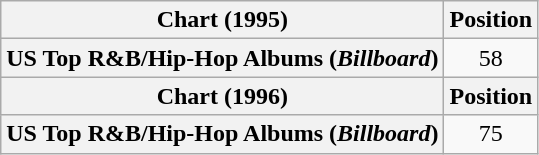<table class="wikitable plainrowheaders" style="text-align:center">
<tr>
<th scope="col">Chart (1995)</th>
<th scope="col">Position</th>
</tr>
<tr>
<th scope="row">US Top R&B/Hip-Hop Albums (<em>Billboard</em>)</th>
<td>58</td>
</tr>
<tr>
<th scope="col">Chart (1996)</th>
<th scope="col">Position</th>
</tr>
<tr>
<th scope="row">US Top R&B/Hip-Hop Albums (<em>Billboard</em>)</th>
<td>75</td>
</tr>
</table>
